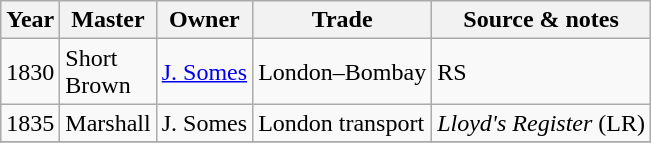<table class="sortable wikitable">
<tr>
<th>Year</th>
<th>Master</th>
<th>Owner</th>
<th>Trade</th>
<th>Source & notes</th>
</tr>
<tr>
<td>1830</td>
<td>Short<br>Brown</td>
<td><a href='#'>J. Somes</a></td>
<td>London–Bombay</td>
<td>RS</td>
</tr>
<tr>
<td>1835</td>
<td>Marshall</td>
<td>J. Somes</td>
<td>London transport</td>
<td><em>Lloyd's Register</em> (LR)</td>
</tr>
<tr>
</tr>
</table>
